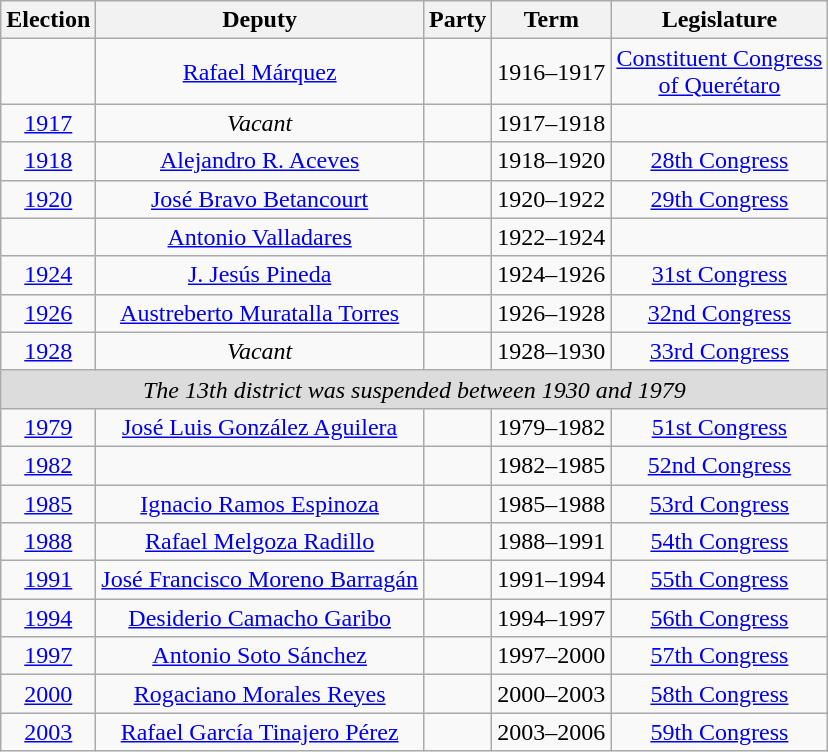<table class="wikitable" style="text-align: center">
<tr>
<th>Election</th>
<th>Deputy</th>
<th>Party</th>
<th>Term</th>
<th>Legislature</th>
</tr>
<tr>
<td></td>
<td><a href='#'>Rafael Márquez</a></td>
<td></td>
<td>1916–1917</td>
<td><a href='#'>Constituent Congress<br>of Querétaro</a></td>
</tr>
<tr>
<td><a href='#'>1917</a></td>
<td><em>Vacant</em></td>
<td></td>
<td>1917–1918</td>
<td></td>
</tr>
<tr>
<td><a href='#'>1918</a></td>
<td><a href='#'>Alejandro R. Aceves</a></td>
<td></td>
<td>1918–1920</td>
<td><a href='#'>28th Congress</a></td>
</tr>
<tr>
<td><a href='#'>1920</a></td>
<td><a href='#'>José Bravo Betancourt</a></td>
<td></td>
<td>1920–1922</td>
<td><a href='#'>29th Congress</a></td>
</tr>
<tr>
<td></td>
<td><a href='#'>Antonio Valladares</a></td>
<td></td>
<td>1922–1924</td>
<td></td>
</tr>
<tr>
<td><a href='#'>1924</a></td>
<td><a href='#'>J. Jesús Pineda</a></td>
<td></td>
<td>1924–1926</td>
<td><a href='#'>31st Congress</a></td>
</tr>
<tr>
<td><a href='#'>1926</a></td>
<td><a href='#'>Austreberto Muratalla Torres</a></td>
<td></td>
<td>1926–1928</td>
<td><a href='#'>32nd Congress</a></td>
</tr>
<tr>
<td><a href='#'>1928</a></td>
<td><em>Vacant</em></td>
<td></td>
<td>1928–1930</td>
<td><a href='#'>33rd Congress</a></td>
</tr>
<tr align=center style="background:Gainsboro;">
<td colspan=5><em>The 13th district was suspended between 1930 and 1979</em></td>
</tr>
<tr>
<td><a href='#'>1979</a></td>
<td><a href='#'>José Luis González Aguilera</a></td>
<td></td>
<td>1979–1982</td>
<td><a href='#'>51st Congress</a></td>
</tr>
<tr>
<td><a href='#'>1982</a></td>
<td></td>
<td></td>
<td>1982–1985</td>
<td><a href='#'>52nd Congress</a></td>
</tr>
<tr>
<td><a href='#'>1985</a></td>
<td><a href='#'>Ignacio Ramos Espinoza</a></td>
<td></td>
<td>1985–1988</td>
<td><a href='#'>53rd Congress</a></td>
</tr>
<tr>
<td><a href='#'>1988</a></td>
<td><a href='#'>Rafael Melgoza Radillo</a></td>
<td></td>
<td>1988–1991</td>
<td><a href='#'>54th Congress</a></td>
</tr>
<tr>
<td><a href='#'>1991</a></td>
<td><a href='#'>José Francisco Moreno Barragán</a></td>
<td></td>
<td>1991–1994</td>
<td><a href='#'>55th Congress</a></td>
</tr>
<tr>
<td><a href='#'>1994</a></td>
<td><a href='#'>Desiderio Camacho Garibo</a></td>
<td></td>
<td>1994–1997</td>
<td><a href='#'>56th Congress</a></td>
</tr>
<tr>
<td><a href='#'>1997</a></td>
<td><a href='#'>Antonio Soto Sánchez</a></td>
<td></td>
<td>1997–2000</td>
<td><a href='#'>57th Congress</a></td>
</tr>
<tr>
<td><a href='#'>2000</a></td>
<td><a href='#'>Rogaciano Morales Reyes</a></td>
<td></td>
<td>2000–2003</td>
<td><a href='#'>58th Congress</a></td>
</tr>
<tr>
<td><a href='#'>2003</a></td>
<td><a href='#'>Rafael García Tinajero Pérez</a></td>
<td></td>
<td>2003–2006</td>
<td><a href='#'>59th Congress</a></td>
</tr>
</table>
